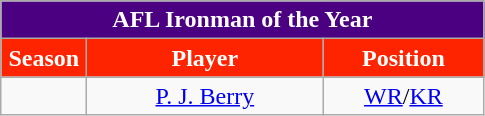<table class="wikitable sortable" style="text-align:center">
<tr>
<td colspan="4" style="background:#4B0082; color:white;"><strong>AFL Ironman of the Year</strong></td>
</tr>
<tr>
<th style="width:50px; background:#FF2400; color:white;">Season</th>
<th style="width:150px; background:#FF2400; color:white;">Player</th>
<th style="width:100px; background:#FF2400; color:white;">Position</th>
</tr>
<tr>
<td></td>
<td><a href='#'>P. J. Berry</a></td>
<td><a href='#'>WR</a>/<a href='#'>KR</a></td>
</tr>
</table>
